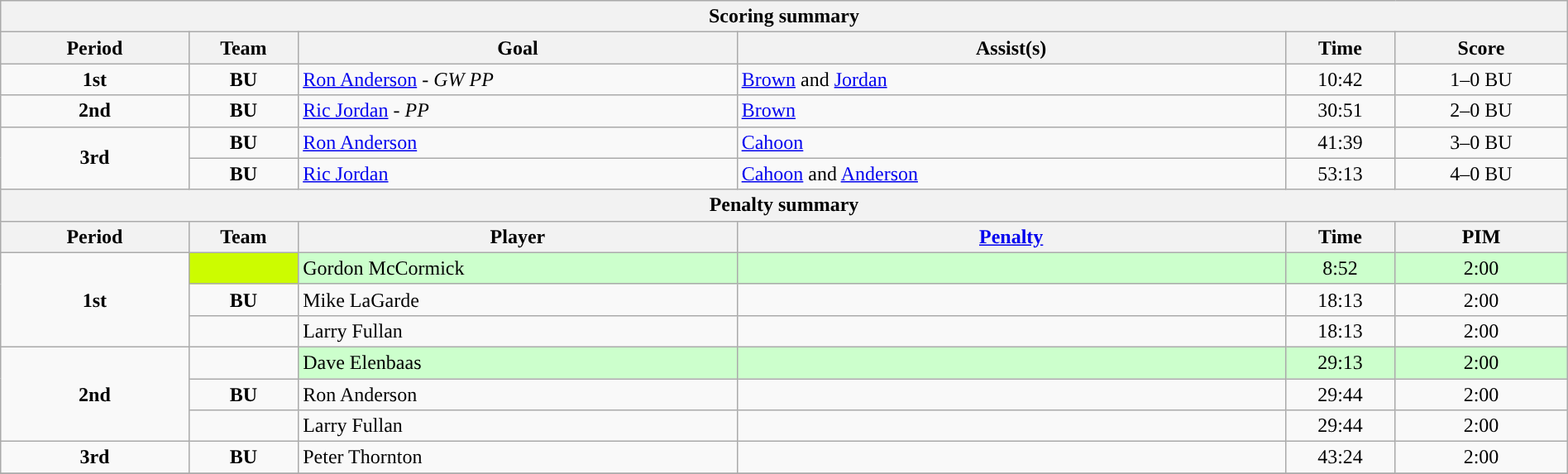<table style="width:100%;" class="wikitable">
<tr>
<th colspan=6>Scoring summary</th>
</tr>
<tr>
<th style="width:12%;">Period</th>
<th style="width:7%;">Team</th>
<th style="width:28%;">Goal</th>
<th style="width:35%;">Assist(s)</th>
<th style="width:7%;">Time</th>
<th style="width:11%;">Score</th>
</tr>
<tr>
<td style="text-align:center;" rowspan="1"><strong>1st</strong></td>
<td align=center><strong>BU</strong></td>
<td><a href='#'>Ron Anderson</a> - <em>GW PP</em></td>
<td><a href='#'>Brown</a> and <a href='#'>Jordan</a></td>
<td align=center>10:42</td>
<td align=center>1–0 BU</td>
</tr>
<tr>
<td style="text-align:center;" rowspan="1"><strong>2nd</strong></td>
<td align=center><strong>BU</strong></td>
<td><a href='#'>Ric Jordan</a> - <em>PP</em></td>
<td><a href='#'>Brown</a></td>
<td align=center>30:51</td>
<td align=center>2–0 BU</td>
</tr>
<tr>
<td style="text-align:center;" rowspan="2"><strong>3rd</strong></td>
<td align=center><strong>BU</strong></td>
<td><a href='#'>Ron Anderson</a></td>
<td><a href='#'>Cahoon</a></td>
<td align=center>41:39</td>
<td align=center>3–0 BU</td>
</tr>
<tr>
<td align=center><strong>BU</strong></td>
<td><a href='#'>Ric Jordan</a></td>
<td><a href='#'>Cahoon</a> and <a href='#'>Anderson</a></td>
<td align=center>53:13</td>
<td align=center>4–0 BU</td>
</tr>
<tr>
<th colspan=6>Penalty summary</th>
</tr>
<tr>
<th style="width:12%;">Period</th>
<th style="width:7%;">Team</th>
<th style="width:28%;">Player</th>
<th style="width:35%;"><a href='#'>Penalty</a></th>
<th style="width:7%;">Time</th>
<th style="width:11%;">PIM</th>
</tr>
<tr>
<td style="text-align:center;" rowspan="3"><strong>1st</strong></td>
<td bgcolor=#ccffcc; align=center style=><strong></strong></td>
<td bgcolor=#ccffcc>Gordon McCormick</td>
<td bgcolor=#ccffcc></td>
<td align=center bgcolor=#ccffcc>8:52</td>
<td align=center bgcolor=#ccffcc>2:00</td>
</tr>
<tr>
<td align=center><strong>BU</strong></td>
<td>Mike LaGarde</td>
<td></td>
<td align=center>18:13</td>
<td align=center>2:00</td>
</tr>
<tr>
<td align=center style=><strong></strong></td>
<td>Larry Fullan</td>
<td></td>
<td align=center>18:13</td>
<td align=center>2:00</td>
</tr>
<tr>
<td style="text-align:center;" rowspan="3"><strong>2nd</strong></td>
<td align=center style=><strong></strong></td>
<td bgcolor=#ccffcc>Dave Elenbaas</td>
<td bgcolor=#ccffcc></td>
<td align=center bgcolor=#ccffcc>29:13</td>
<td align=center bgcolor=#ccffcc>2:00</td>
</tr>
<tr>
<td align=center><strong>BU</strong></td>
<td>Ron Anderson</td>
<td></td>
<td align=center>29:44</td>
<td align=center>2:00</td>
</tr>
<tr>
<td align=center style=><strong></strong></td>
<td>Larry Fullan</td>
<td></td>
<td align=center>29:44</td>
<td align=center>2:00</td>
</tr>
<tr>
<td style="text-align:center;" rowspan="1"><strong>3rd</strong></td>
<td align=center><strong>BU</strong></td>
<td>Peter Thornton</td>
<td></td>
<td align=center>43:24</td>
<td align=center>2:00</td>
</tr>
<tr>
</tr>
</table>
